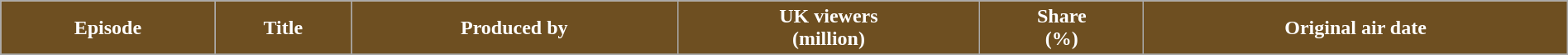<table class="wikitable plainrowheaders" style="width: 100%; margin-right: 0;">
<tr>
<th style="background:#6E4F21; color:#fff;">Episode</th>
<th style="background:#6E4F21; color:#fff;">Title</th>
<th style="background:#6E4F21; color:#fff;">Produced by</th>
<th style="background:#6E4F21; color:#fff;">UK viewers<br>(million)</th>
<th style="background:#6E4F21; color:#fff;">Share<br>(%)</th>
<th style="background:#6E4F21; color:#fff;">Original air date</th>
</tr>
<tr>
</tr>
</table>
